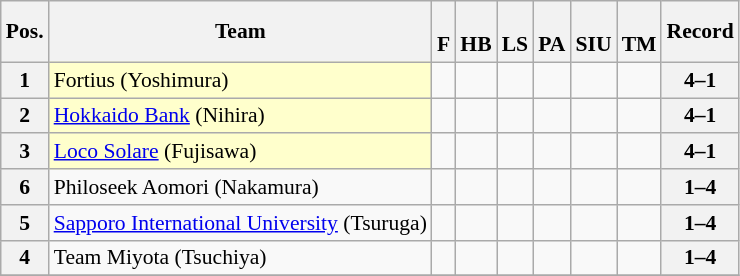<table class="wikitable sortable nowrap" style="text-align:center; font-size:0.9em;">
<tr>
<th>Pos.</th>
<th>Team</th>
<th><br>F</th>
<th><br>HB</th>
<th><br>LS</th>
<th><br>PA</th>
<th><br>SIU</th>
<th><br>TM</th>
<th>Record</th>
</tr>
<tr>
<th>1</th>
<td style="text-align:left; background:#ffffcc;" data-sort-value="Fortius"> Fortius (Yoshimura)</td>
<td> </td>
<td> </td>
<td> </td>
<td> </td>
<td> </td>
<td> </td>
<th>4–1</th>
</tr>
<tr>
<th>2</th>
<td style="text-align:left; background:#ffffcc;" data-sort-value="Hokkaido"> <a href='#'>Hokkaido Bank</a> (Nihira)</td>
<td> </td>
<td> </td>
<td> </td>
<td> </td>
<td> </td>
<td> </td>
<th>4–1</th>
</tr>
<tr>
<th>3</th>
<td style="text-align:left; background:#ffffcc;" data-sort-value="Loco"> <a href='#'>Loco Solare</a> (Fujisawa)</td>
<td> </td>
<td> </td>
<td> </td>
<td> </td>
<td> </td>
<td> </td>
<th>4–1</th>
</tr>
<tr>
<th>6</th>
<td style="text-align:left;" data-sort-value="Philoseek"> Philoseek Aomori (Nakamura)</td>
<td> </td>
<td> </td>
<td></td>
<td> </td>
<td> </td>
<td> </td>
<th>1–4</th>
</tr>
<tr>
<th>5</th>
<td style="text-align:left;" data-sort-value="Sapporo"> <a href='#'>Sapporo International University</a> (Tsuruga)</td>
<td> </td>
<td> </td>
<td> </td>
<td> </td>
<td> </td>
<td> </td>
<th>1–4</th>
</tr>
<tr>
<th>4</th>
<td style="text-align:left;" data-sort-value="Team Miyota"> Team Miyota (Tsuchiya)</td>
<td> </td>
<td> </td>
<td> </td>
<td> </td>
<td> </td>
<td> </td>
<th>1–4</th>
</tr>
<tr>
</tr>
</table>
